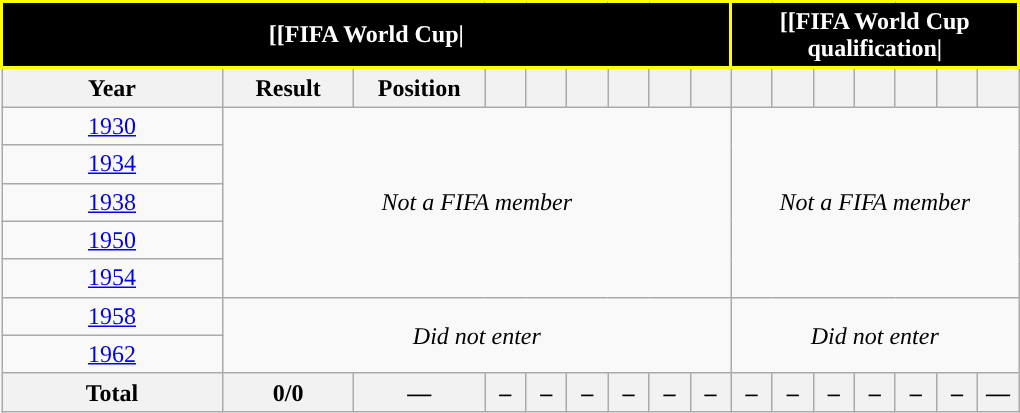<table class="wikitable" style="text-align: center;">
<tr>
<th colspan="9" style="background: #000000; color: #FFFFFF; border:2px solid #FFFF00;">[[FIFA World Cup|</th>
<th colspan="7" style="background: #000000; color: #FFFFFF; border:2px solid #FFFF00;">[[FIFA World Cup qualification|</th>
</tr>
<tr>
<th width="140">Year</th>
<th width="80">Result</th>
<th width="80">Position</th>
<th width="20"></th>
<th width="20"></th>
<th width="20"></th>
<th width="20"></th>
<th width="20"></th>
<th width="20"></th>
<th width="20"></th>
<th width="20"></th>
<th width="20"></th>
<th width="20"></th>
<th width="20"></th>
<th width="20"></th>
<th width="20"></th>
</tr>
<tr>
<td> <a href='#'>1930</a></td>
<td colspan="8" rowspan="5"><em>Not a FIFA member</em></td>
<td colspan="7" rowspan="5"><em>Not a FIFA member</em></td>
</tr>
<tr>
<td> <a href='#'>1934</a></td>
</tr>
<tr>
<td> <a href='#'>1938</a></td>
</tr>
<tr>
<td> <a href='#'>1950</a></td>
</tr>
<tr>
<td> <a href='#'>1954</a></td>
</tr>
<tr>
<td> <a href='#'>1958</a></td>
<td colspan="8" rowspan="2"><em>Did not enter</em></td>
<td colspan="7" rowspan="2"><em>Did not enter</em></td>
</tr>
<tr>
<td> <a href='#'>1962</a></td>
</tr>
<tr>
<th><strong>Total</strong></th>
<th><strong>0/0</strong></th>
<th>—</th>
<th>–</th>
<th>–</th>
<th>–</th>
<th>–</th>
<th>–</th>
<th>–</th>
<th>–</th>
<th>–</th>
<th>–</th>
<th>–</th>
<th>–</th>
<th>–</th>
<th>—</th>
</tr>
</table>
